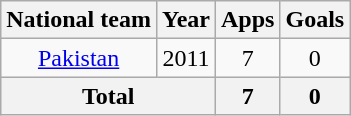<table class="wikitable" style="text-align:center">
<tr>
<th>National team</th>
<th>Year</th>
<th>Apps</th>
<th>Goals</th>
</tr>
<tr>
<td><a href='#'>Pakistan</a></td>
<td>2011</td>
<td>7</td>
<td>0</td>
</tr>
<tr>
<th colspan="2">Total</th>
<th>7</th>
<th>0</th>
</tr>
</table>
